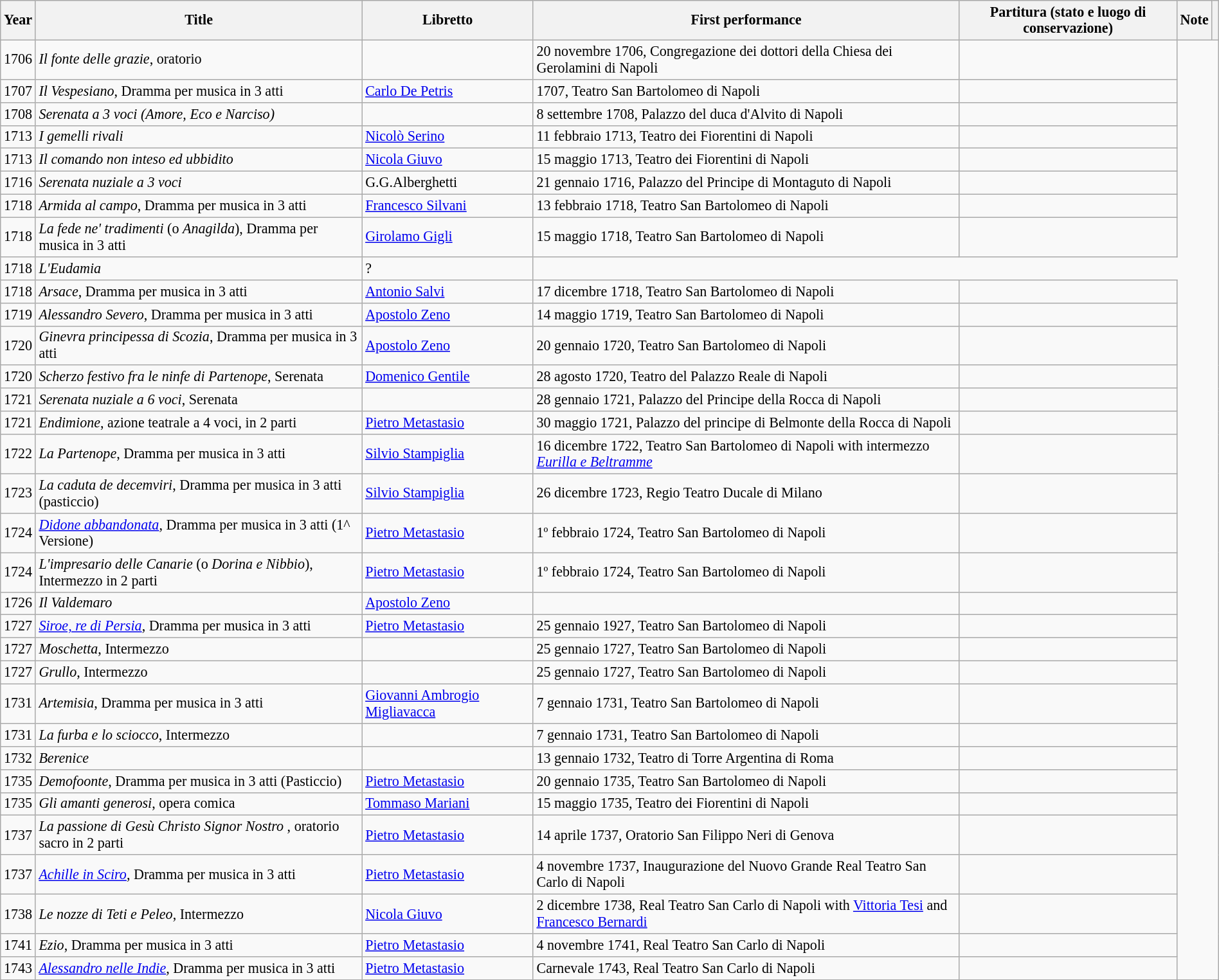<table class="wikitable" style="font-size:92%;width:100%;">
<tr bgcolor="#EFEFEF">
<th>Year</th>
<th>Title</th>
<th>Libretto</th>
<th>First performance</th>
<th>Partitura (stato e luogo di conservazione)</th>
<th>Note</th>
<th></th>
</tr>
<tr>
<td>1706</td>
<td><em>Il fonte delle grazie</em>, oratorio</td>
<td></td>
<td>20 novembre 1706, Congregazione dei dottori della Chiesa dei Gerolamini di Napoli</td>
<td></td>
</tr>
<tr>
<td>1707</td>
<td><em>Il Vespesiano</em>, Dramma per musica in 3 atti</td>
<td><a href='#'>Carlo De Petris</a></td>
<td>1707, Teatro San Bartolomeo di Napoli</td>
<td></td>
</tr>
<tr>
<td>1708</td>
<td><em>Serenata a 3 voci (Amore, Eco e Narciso)</em></td>
<td></td>
<td>8 settembre 1708, Palazzo del duca d'Alvito di Napoli</td>
<td></td>
</tr>
<tr>
<td>1713</td>
<td><em>I gemelli rivali</em></td>
<td><a href='#'>Nicolò Serino</a></td>
<td>11 febbraio 1713, Teatro dei Fiorentini di Napoli</td>
<td></td>
</tr>
<tr>
<td>1713</td>
<td><em>Il comando non inteso ed ubbidito</em></td>
<td><a href='#'>Nicola Giuvo</a></td>
<td>15 maggio 1713, Teatro dei Fiorentini di Napoli</td>
<td></td>
</tr>
<tr>
<td>1716</td>
<td><em>Serenata nuziale a 3 voci</em></td>
<td>G.G.Alberghetti</td>
<td>21 gennaio 1716, Palazzo del Principe di Montaguto di Napoli</td>
<td></td>
</tr>
<tr>
<td>1718</td>
<td><em>Armida al campo</em>, Dramma per musica in 3 atti</td>
<td><a href='#'>Francesco Silvani</a></td>
<td>13 febbraio 1718, Teatro San Bartolomeo di Napoli</td>
<td></td>
</tr>
<tr>
<td>1718</td>
<td><em>La fede ne' tradimenti</em> (o <em>Anagilda</em>), Dramma per musica in 3 atti</td>
<td><a href='#'>Girolamo Gigli</a></td>
<td>15 maggio 1718, Teatro San Bartolomeo di Napoli</td>
<td></td>
</tr>
<tr>
<td>1718</td>
<td><em>L'Eudamia</em></td>
<td>?</td>
</tr>
<tr>
<td>1718</td>
<td><em>Arsace</em>, Dramma per musica in 3 atti</td>
<td><a href='#'>Antonio Salvi</a></td>
<td>17 dicembre 1718, Teatro San Bartolomeo di Napoli</td>
<td></td>
</tr>
<tr>
<td>1719</td>
<td><em>Alessandro Severo</em>, Dramma per musica in 3 atti</td>
<td><a href='#'>Apostolo Zeno</a></td>
<td>14 maggio 1719, Teatro San Bartolomeo di Napoli</td>
<td></td>
</tr>
<tr>
<td>1720</td>
<td><em>Ginevra principessa di Scozia</em>, Dramma per musica in 3 atti</td>
<td><a href='#'>Apostolo Zeno</a></td>
<td>20 gennaio 1720, Teatro San Bartolomeo di Napoli</td>
<td></td>
</tr>
<tr>
<td>1720</td>
<td><em>Scherzo festivo fra le ninfe di Partenope</em>, Serenata</td>
<td><a href='#'>Domenico Gentile</a></td>
<td>28 agosto 1720, Teatro del Palazzo Reale di Napoli</td>
<td></td>
</tr>
<tr>
<td>1721</td>
<td><em>Serenata nuziale a 6 voci</em>, Serenata</td>
<td></td>
<td>28 gennaio 1721, Palazzo del Principe della Rocca di Napoli</td>
<td></td>
</tr>
<tr>
<td>1721</td>
<td><em>Endimione</em>, azione teatrale a 4 voci, in 2 parti</td>
<td><a href='#'>Pietro Metastasio</a></td>
<td>30 maggio 1721, Palazzo del principe di Belmonte della Rocca di Napoli</td>
<td></td>
</tr>
<tr>
<td>1722</td>
<td><em>La Partenope</em>, Dramma per musica in 3 atti</td>
<td><a href='#'>Silvio Stampiglia</a></td>
<td>16 dicembre 1722, Teatro San Bartolomeo di Napoli with intermezzo <em><a href='#'>Eurilla e Beltramme</a></em></td>
<td></td>
</tr>
<tr>
<td>1723</td>
<td><em>La caduta de decemviri</em>, Dramma per musica in 3 atti (pasticcio)</td>
<td><a href='#'>Silvio Stampiglia</a></td>
<td>26 dicembre 1723, Regio Teatro Ducale di Milano</td>
<td></td>
</tr>
<tr>
<td>1724</td>
<td><em><a href='#'>Didone abbandonata</a></em>, Dramma per musica in 3 atti (1^ Versione)</td>
<td><a href='#'>Pietro Metastasio</a></td>
<td>1º febbraio 1724, Teatro San Bartolomeo di Napoli</td>
<td></td>
</tr>
<tr>
<td>1724</td>
<td><em>L'impresario delle Canarie</em> (o <em>Dorina e Nibbio</em>), Intermezzo in 2 parti</td>
<td><a href='#'>Pietro Metastasio</a></td>
<td>1º febbraio 1724, Teatro San Bartolomeo di Napoli</td>
<td></td>
</tr>
<tr>
<td>1726</td>
<td><em>Il Valdemaro</em></td>
<td><a href='#'>Apostolo Zeno</a></td>
<td></td>
<td></td>
</tr>
<tr>
<td>1727</td>
<td><em><a href='#'>Siroe, re di Persia</a></em>, Dramma per musica in 3 atti</td>
<td><a href='#'>Pietro Metastasio</a></td>
<td>25 gennaio 1927, Teatro San Bartolomeo di Napoli</td>
<td></td>
</tr>
<tr>
<td>1727</td>
<td><em>Moschetta</em>, Intermezzo</td>
<td></td>
<td>25 gennaio 1727, Teatro San Bartolomeo di Napoli</td>
<td></td>
</tr>
<tr>
<td>1727</td>
<td><em>Grullo</em>, Intermezzo</td>
<td></td>
<td>25 gennaio 1727, Teatro San Bartolomeo di Napoli</td>
<td></td>
</tr>
<tr>
<td>1731</td>
<td><em>Artemisia</em>, Dramma per musica in 3 atti</td>
<td><a href='#'>Giovanni Ambrogio Migliavacca</a></td>
<td>7 gennaio 1731, Teatro San Bartolomeo di Napoli</td>
<td></td>
</tr>
<tr>
<td>1731</td>
<td><em>La furba e lo sciocco</em>, Intermezzo</td>
<td></td>
<td>7 gennaio 1731, Teatro San Bartolomeo di Napoli</td>
<td></td>
</tr>
<tr>
<td>1732</td>
<td><em>Berenice</em></td>
<td></td>
<td>13 gennaio 1732, Teatro di Torre Argentina di Roma</td>
<td></td>
</tr>
<tr>
<td>1735</td>
<td><em>Demofoonte</em>, Dramma per musica in 3 atti (Pasticcio)</td>
<td><a href='#'>Pietro Metastasio</a></td>
<td>20 gennaio 1735, Teatro San Bartolomeo di Napoli</td>
<td></td>
</tr>
<tr>
<td>1735</td>
<td><em>Gli amanti generosi</em>, opera comica</td>
<td><a href='#'>Tommaso Mariani</a></td>
<td>15 maggio 1735, Teatro dei Fiorentini di Napoli</td>
<td></td>
</tr>
<tr>
<td>1737</td>
<td><em>La passione di Gesù Christo Signor Nostro</em> , oratorio sacro in 2 parti</td>
<td><a href='#'>Pietro Metastasio</a></td>
<td>14 aprile 1737, Oratorio San Filippo Neri di Genova</td>
<td></td>
</tr>
<tr>
<td>1737</td>
<td><em><a href='#'>Achille in Sciro</a></em>, Dramma per musica in 3 atti</td>
<td><a href='#'>Pietro Metastasio</a></td>
<td>4 novembre 1737, Inaugurazione del Nuovo Grande Real Teatro San Carlo di Napoli</td>
<td></td>
</tr>
<tr>
<td>1738</td>
<td><em>Le nozze di Teti e Peleo</em>, Intermezzo</td>
<td><a href='#'>Nicola Giuvo</a></td>
<td>2 dicembre 1738, Real Teatro San Carlo di Napoli with <a href='#'>Vittoria Tesi</a> and <a href='#'>Francesco Bernardi</a></td>
<td></td>
</tr>
<tr>
<td>1741</td>
<td><em>Ezio</em>, Dramma per musica in 3 atti</td>
<td><a href='#'>Pietro Metastasio</a></td>
<td>4 novembre 1741, Real Teatro San Carlo di Napoli</td>
<td></td>
</tr>
<tr>
<td>1743</td>
<td><em><a href='#'>Alessandro nelle Indie</a></em>, Dramma per musica in 3 atti</td>
<td><a href='#'>Pietro Metastasio</a></td>
<td>Carnevale 1743, Real Teatro San Carlo di Napoli</td>
<td></td>
</tr>
<tr>
</tr>
</table>
